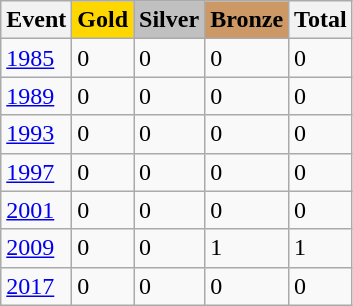<table class="wikitable">
<tr>
<th>Event</th>
<td style="background:gold; font-weight:bold;">Gold</td>
<td style="background:silver; font-weight:bold;">Silver</td>
<td style="background:#c96; font-weight:bold;">Bronze</td>
<th>Total</th>
</tr>
<tr>
<td><a href='#'>1985</a></td>
<td>0</td>
<td>0</td>
<td>0</td>
<td>0</td>
</tr>
<tr>
<td><a href='#'>1989</a></td>
<td>0</td>
<td>0</td>
<td>0</td>
<td>0</td>
</tr>
<tr>
<td><a href='#'>1993</a></td>
<td>0</td>
<td>0</td>
<td>0</td>
<td>0</td>
</tr>
<tr>
<td><a href='#'>1997</a></td>
<td>0</td>
<td>0</td>
<td>0</td>
<td>0</td>
</tr>
<tr>
<td><a href='#'>2001</a></td>
<td>0</td>
<td>0</td>
<td>0</td>
<td>0</td>
</tr>
<tr>
<td><a href='#'>2009</a></td>
<td>0</td>
<td>0</td>
<td>1</td>
<td>1</td>
</tr>
<tr>
<td><a href='#'>2017</a></td>
<td>0</td>
<td>0</td>
<td>0</td>
<td>0</td>
</tr>
</table>
